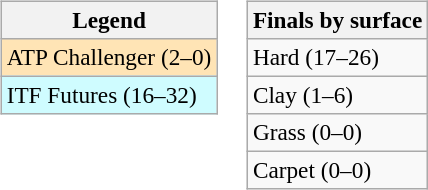<table>
<tr valign=top>
<td><br><table class=wikitable style=font-size:97%>
<tr>
<th>Legend</th>
</tr>
<tr bgcolor=moccasin>
<td>ATP Challenger (2–0)</td>
</tr>
<tr bgcolor=cffcff>
<td>ITF Futures (16–32)</td>
</tr>
</table>
</td>
<td><br><table class=wikitable style=font-size:97%>
<tr>
<th>Finals by surface</th>
</tr>
<tr>
<td>Hard (17–26)</td>
</tr>
<tr>
<td>Clay (1–6)</td>
</tr>
<tr>
<td>Grass (0–0)</td>
</tr>
<tr>
<td>Carpet (0–0)</td>
</tr>
</table>
</td>
</tr>
</table>
